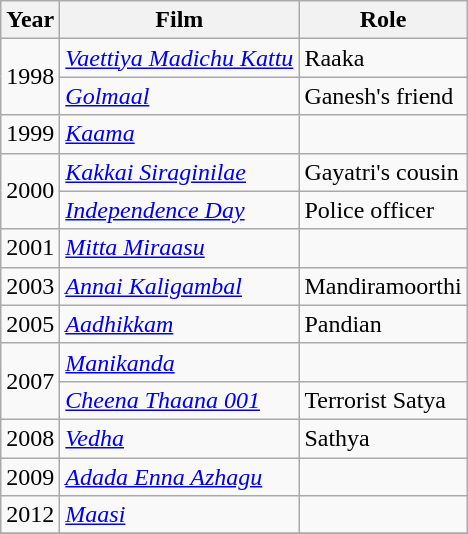<table class="wikitable sortable">
<tr>
<th>Year</th>
<th>Film</th>
<th>Role</th>
</tr>
<tr>
<td rowspan="2">1998</td>
<td><em><a href='#'>Vaettiya Madichu Kattu</a></em></td>
<td>Raaka</td>
</tr>
<tr>
<td><em><a href='#'>Golmaal</a></em></td>
<td>Ganesh's friend</td>
</tr>
<tr>
<td>1999</td>
<td><em><a href='#'>Kaama</a></em></td>
<td></td>
</tr>
<tr>
<td rowspan="2">2000</td>
<td><em><a href='#'>Kakkai Siraginilae</a></em></td>
<td>Gayatri's cousin</td>
</tr>
<tr>
<td><em><a href='#'>Independence Day</a></em></td>
<td>Police officer</td>
</tr>
<tr>
<td>2001</td>
<td><em><a href='#'>Mitta Miraasu</a></em></td>
<td></td>
</tr>
<tr>
<td>2003</td>
<td><em><a href='#'>Annai Kaligambal</a></em></td>
<td>Mandiramoorthi</td>
</tr>
<tr>
<td>2005</td>
<td><em><a href='#'>Aadhikkam</a></em></td>
<td>Pandian</td>
</tr>
<tr>
<td rowspan="2">2007</td>
<td><em><a href='#'>Manikanda</a></em></td>
<td></td>
</tr>
<tr>
<td><em><a href='#'>Cheena Thaana 001</a></em></td>
<td>Terrorist Satya</td>
</tr>
<tr>
<td>2008</td>
<td><em><a href='#'>Vedha</a></em></td>
<td>Sathya</td>
</tr>
<tr>
<td>2009</td>
<td><em><a href='#'>Adada Enna Azhagu</a></em></td>
<td></td>
</tr>
<tr>
<td>2012</td>
<td><em><a href='#'>Maasi</a></em></td>
<td></td>
</tr>
<tr>
</tr>
</table>
